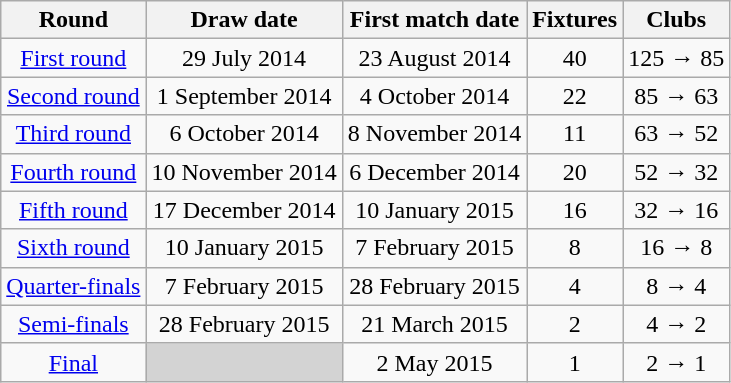<table class="wikitable" style="text-align: center">
<tr>
<th>Round</th>
<th>Draw date</th>
<th>First match date</th>
<th>Fixtures</th>
<th>Clubs</th>
</tr>
<tr>
<td><a href='#'>First round</a></td>
<td>29 July 2014</td>
<td>23 August 2014</td>
<td>40</td>
<td>125 → 85</td>
</tr>
<tr>
<td><a href='#'>Second round</a></td>
<td>1 September 2014</td>
<td>4 October 2014</td>
<td>22</td>
<td>85 → 63</td>
</tr>
<tr>
<td><a href='#'>Third round</a></td>
<td>6 October 2014</td>
<td>8 November 2014</td>
<td>11</td>
<td>63 → 52</td>
</tr>
<tr>
<td><a href='#'>Fourth round</a></td>
<td>10 November 2014</td>
<td>6 December 2014</td>
<td>20</td>
<td>52 → 32</td>
</tr>
<tr>
<td><a href='#'>Fifth round</a></td>
<td>17 December 2014</td>
<td>10 January 2015</td>
<td>16</td>
<td>32 → 16</td>
</tr>
<tr>
<td><a href='#'>Sixth round</a></td>
<td>10 January 2015</td>
<td>7 February 2015</td>
<td>8</td>
<td>16 → 8</td>
</tr>
<tr>
<td><a href='#'>Quarter-finals</a></td>
<td>7 February 2015</td>
<td>28 February 2015</td>
<td>4</td>
<td>8 → 4</td>
</tr>
<tr>
<td><a href='#'>Semi-finals</a></td>
<td>28 February 2015</td>
<td>21 March 2015</td>
<td>2</td>
<td>4 → 2</td>
</tr>
<tr>
<td><a href='#'>Final</a></td>
<td style="background-color:#D3D3D3"></td>
<td>2 May 2015</td>
<td>1</td>
<td>2 → 1</td>
</tr>
</table>
